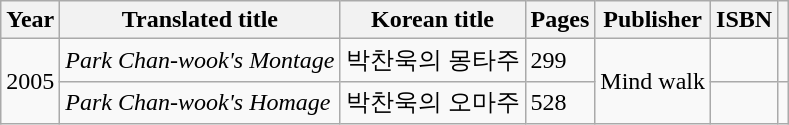<table class="wikitable plainrowheaders" style="text-align:left;">
<tr>
<th>Year</th>
<th>Translated title</th>
<th>Korean title</th>
<th>Pages</th>
<th>Publisher</th>
<th>ISBN</th>
<th></th>
</tr>
<tr>
<td rowspan="2">2005</td>
<td><em>Park Chan-wook's Montage</em></td>
<td>박찬욱의 몽타주</td>
<td>299</td>
<td rowspan="2">Mind walk</td>
<td></td>
<td></td>
</tr>
<tr>
<td><em>Park Chan-wook's Homage</em></td>
<td>박찬욱의 오마주</td>
<td>528</td>
<td></td>
<td></td>
</tr>
</table>
